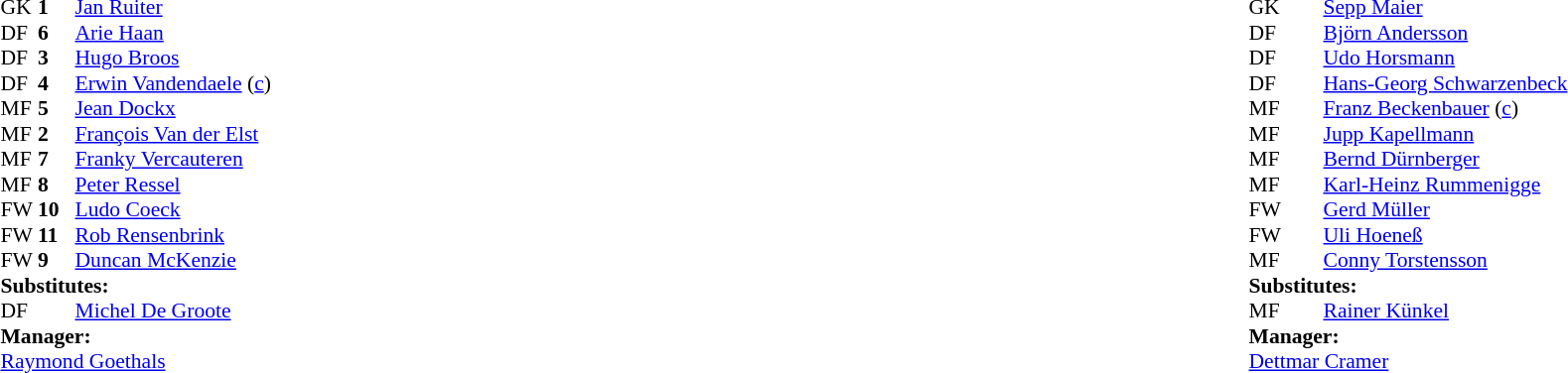<table width="100%">
<tr>
<td valign="top" width="40%"><br><table style="font-size:90%" cellspacing="0" cellpadding="0">
<tr>
<th width=25></th>
<th width=25></th>
</tr>
<tr>
<td>GK</td>
<td><strong>1</strong></td>
<td> <a href='#'>Jan Ruiter</a></td>
</tr>
<tr>
<td>DF</td>
<td><strong>6</strong></td>
<td> <a href='#'>Arie Haan</a></td>
</tr>
<tr>
<td>DF</td>
<td><strong>3</strong></td>
<td> <a href='#'>Hugo Broos</a></td>
</tr>
<tr>
<td>DF</td>
<td><strong>4</strong></td>
<td> <a href='#'>Erwin Vandendaele</a> (<a href='#'>c</a>)</td>
</tr>
<tr>
<td>MF</td>
<td><strong>5</strong></td>
<td> <a href='#'>Jean Dockx</a></td>
<td></td>
<td></td>
</tr>
<tr>
<td>MF</td>
<td><strong>2</strong></td>
<td> <a href='#'>François Van der Elst</a></td>
</tr>
<tr>
<td>MF</td>
<td><strong>7</strong></td>
<td> <a href='#'>Franky Vercauteren</a></td>
</tr>
<tr>
<td>MF</td>
<td><strong>8</strong></td>
<td> <a href='#'>Peter Ressel</a></td>
</tr>
<tr>
<td>FW</td>
<td><strong>10</strong></td>
<td> <a href='#'>Ludo Coeck</a></td>
</tr>
<tr>
<td>FW</td>
<td><strong>11</strong></td>
<td> <a href='#'>Rob Rensenbrink</a></td>
</tr>
<tr>
<td>FW</td>
<td><strong>9</strong></td>
<td> <a href='#'>Duncan McKenzie</a></td>
</tr>
<tr>
<td colspan=3><strong>Substitutes:</strong></td>
</tr>
<tr>
<td>DF</td>
<td><strong> </strong></td>
<td> <a href='#'>Michel De Groote</a></td>
<td></td>
<td></td>
</tr>
<tr>
<td colspan=3><strong>Manager:</strong></td>
</tr>
<tr>
<td colspan=3> <a href='#'>Raymond Goethals</a></td>
</tr>
</table>
</td>
<td valign="top"></td>
<td valign="top" width="50%"><br><table style="font-size:90%; margin:auto" cellspacing="0" cellpadding="0">
<tr>
<th width=25></th>
<th width=25></th>
</tr>
<tr>
<td>GK</td>
<td></td>
<td> <a href='#'>Sepp Maier</a></td>
</tr>
<tr>
<td>DF</td>
<td></td>
<td> <a href='#'>Björn Andersson</a></td>
</tr>
<tr>
<td>DF</td>
<td></td>
<td> <a href='#'>Udo Horsmann</a></td>
</tr>
<tr>
<td>DF</td>
<td></td>
<td> <a href='#'>Hans-Georg Schwarzenbeck</a></td>
</tr>
<tr>
<td>MF</td>
<td></td>
<td> <a href='#'>Franz Beckenbauer</a> (<a href='#'>c</a>)</td>
</tr>
<tr>
<td>MF</td>
<td></td>
<td> <a href='#'>Jupp Kapellmann</a></td>
</tr>
<tr>
<td>MF</td>
<td></td>
<td> <a href='#'>Bernd Dürnberger</a></td>
</tr>
<tr>
<td>MF</td>
<td></td>
<td> <a href='#'>Karl-Heinz Rummenigge</a></td>
</tr>
<tr>
<td>FW</td>
<td></td>
<td> <a href='#'>Gerd Müller</a></td>
</tr>
<tr>
<td>FW</td>
<td></td>
<td> <a href='#'>Uli Hoeneß</a></td>
<td></td>
<td></td>
</tr>
<tr>
<td>MF</td>
<td></td>
<td> <a href='#'>Conny Torstensson</a></td>
</tr>
<tr>
<td colspan=3><strong>Substitutes:</strong></td>
</tr>
<tr>
<td>MF</td>
<td></td>
<td> <a href='#'>Rainer Künkel</a></td>
<td></td>
<td></td>
</tr>
<tr>
<td colspan=3><strong>Manager:</strong></td>
</tr>
<tr>
<td colspan=3> <a href='#'>Dettmar Cramer</a></td>
</tr>
</table>
</td>
</tr>
</table>
